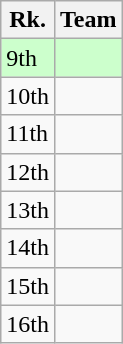<table class="wikitable">
<tr>
<th>Rk.</th>
<th>Team</th>
</tr>
<tr style="background:#ccffcc;">
<td>9th</td>
<td></td>
</tr>
<tr>
<td>10th</td>
<td></td>
</tr>
<tr>
<td>11th</td>
<td></td>
</tr>
<tr>
<td>12th</td>
<td></td>
</tr>
<tr>
<td>13th</td>
<td></td>
</tr>
<tr>
<td>14th</td>
<td></td>
</tr>
<tr>
<td>15th</td>
<td></td>
</tr>
<tr>
<td>16th</td>
<td></td>
</tr>
</table>
